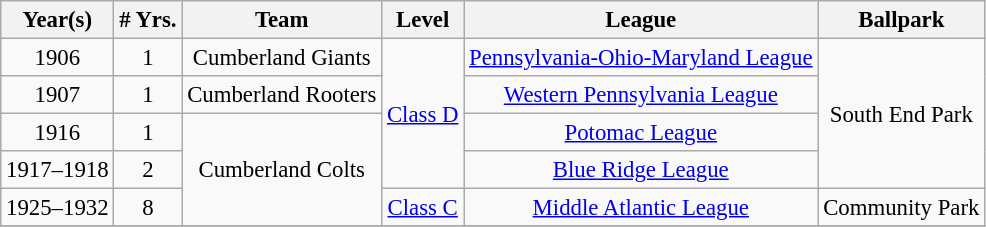<table class="wikitable" style="text-align:center; font-size: 95%;">
<tr>
<th>Year(s)</th>
<th># Yrs.</th>
<th>Team</th>
<th>Level</th>
<th>League</th>
<th>Ballpark</th>
</tr>
<tr>
<td>1906</td>
<td>1</td>
<td>Cumberland Giants</td>
<td rowspan=4><a href='#'>Class D</a></td>
<td><a href='#'>Pennsylvania-Ohio-Maryland League</a></td>
<td rowspan=4>South End Park</td>
</tr>
<tr>
<td>1907</td>
<td>1</td>
<td>Cumberland Rooters</td>
<td><a href='#'>Western Pennsylvania League</a></td>
</tr>
<tr>
<td>1916</td>
<td>1</td>
<td rowspan=3>Cumberland Colts</td>
<td><a href='#'>Potomac League</a></td>
</tr>
<tr>
<td>1917–1918</td>
<td>2</td>
<td><a href='#'>Blue Ridge League</a></td>
</tr>
<tr>
<td>1925–1932</td>
<td>8</td>
<td><a href='#'>Class C</a></td>
<td><a href='#'>Middle Atlantic League</a></td>
<td>Community Park</td>
</tr>
<tr>
</tr>
</table>
